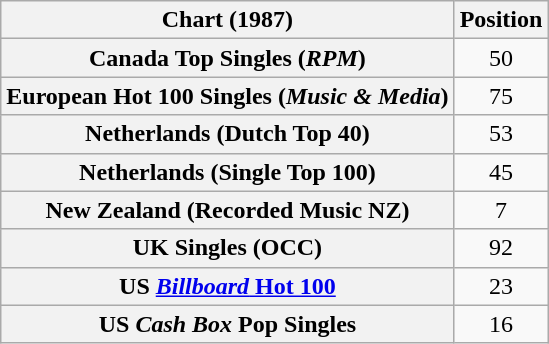<table class="wikitable sortable plainrowheaders" style="text-align:center">
<tr>
<th>Chart (1987)</th>
<th>Position</th>
</tr>
<tr>
<th scope="row">Canada Top Singles (<em>RPM</em>)</th>
<td>50</td>
</tr>
<tr>
<th scope="row">European Hot 100 Singles (<em>Music & Media</em>)</th>
<td>75</td>
</tr>
<tr>
<th scope="row">Netherlands (Dutch Top 40)</th>
<td>53</td>
</tr>
<tr>
<th scope="row">Netherlands (Single Top 100)</th>
<td>45</td>
</tr>
<tr>
<th scope="row">New Zealand (Recorded Music NZ)</th>
<td>7</td>
</tr>
<tr>
<th scope="row">UK Singles (OCC)</th>
<td>92</td>
</tr>
<tr>
<th scope="row">US <a href='#'><em>Billboard</em> Hot 100</a></th>
<td>23</td>
</tr>
<tr>
<th scope="row">US <em>Cash Box</em> Pop Singles</th>
<td>16</td>
</tr>
</table>
